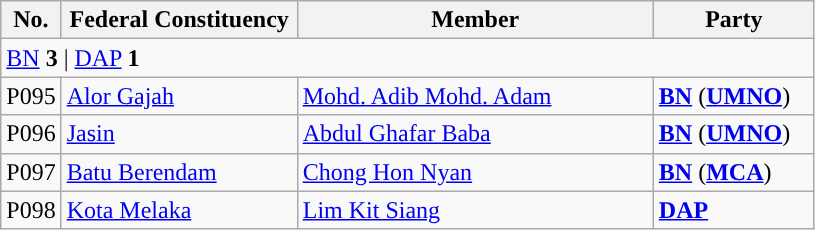<table class="wikitable sortable">
<tr>
<th style="width:30px;">No.</th>
<th style="width:150px;">Federal Constituency</th>
<th style="width:230px;">Member</th>
<th style="width:100px;">Party</th>
</tr>
<tr>
<td colspan="4"><a href='#'>BN</a> <strong>3</strong> | <a href='#'>DAP</a> <strong>1</strong></td>
</tr>
<tr>
<td>P095</td>
<td><a href='#'>Alor Gajah</a></td>
<td><a href='#'>Mohd. Adib Mohd. Adam</a></td>
<td><strong><a href='#'>BN</a></strong> (<strong><a href='#'>UMNO</a></strong>)</td>
</tr>
<tr>
<td>P096</td>
<td><a href='#'>Jasin</a></td>
<td><a href='#'>Abdul Ghafar Baba</a></td>
<td><strong><a href='#'>BN</a></strong> (<strong><a href='#'>UMNO</a></strong>)</td>
</tr>
<tr>
<td>P097</td>
<td><a href='#'>Batu Berendam</a></td>
<td><a href='#'>Chong Hon Nyan</a></td>
<td><strong><a href='#'>BN</a></strong> (<strong><a href='#'>MCA</a></strong>)</td>
</tr>
<tr>
<td>P098</td>
<td><a href='#'>Kota Melaka</a></td>
<td><a href='#'>Lim Kit Siang</a></td>
<td><strong><a href='#'>DAP</a></strong></td>
</tr>
</table>
